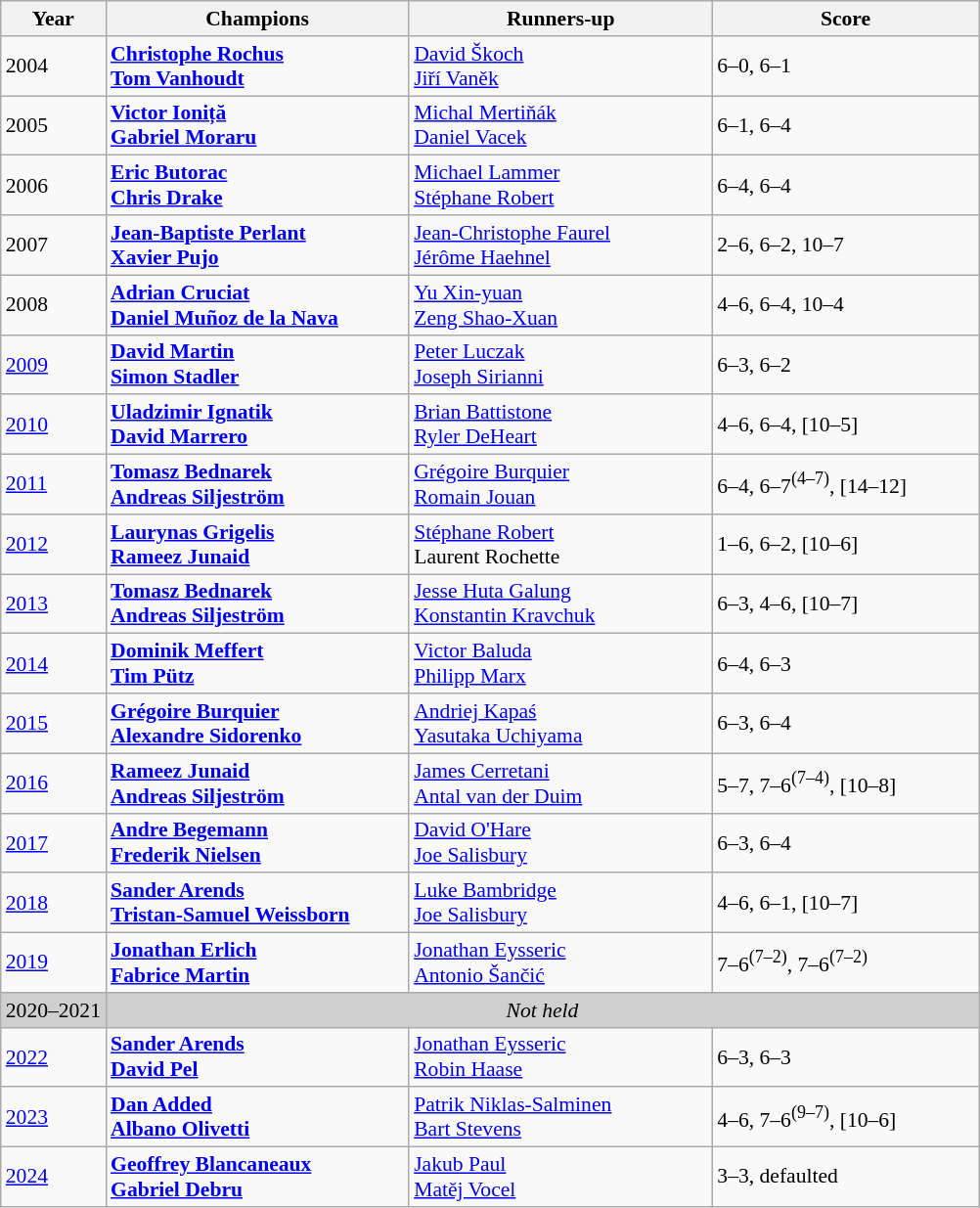<table class="wikitable" style="font-size:90%">
<tr>
<th>Year</th>
<th width="200">Champions</th>
<th width="200">Runners-up</th>
<th width="175">Score</th>
</tr>
<tr>
<td>2004</td>
<td> <strong><a href='#'>Christophe Rochus</a></strong><br> <strong><a href='#'>Tom Vanhoudt</a></strong></td>
<td> <a href='#'>David Škoch</a><br> <a href='#'>Jiří Vaněk</a></td>
<td>6–0, 6–1</td>
</tr>
<tr>
<td>2005</td>
<td> <strong><a href='#'>Victor Ioniță</a></strong><br> <strong><a href='#'>Gabriel Moraru</a></strong></td>
<td> <a href='#'>Michal Mertiňák</a><br> <a href='#'>Daniel Vacek</a></td>
<td>6–1, 6–4</td>
</tr>
<tr>
<td>2006</td>
<td> <strong><a href='#'>Eric Butorac</a></strong><br> <strong><a href='#'>Chris Drake</a></strong></td>
<td> <a href='#'>Michael Lammer</a><br> <a href='#'>Stéphane Robert</a></td>
<td>6–4, 6–4</td>
</tr>
<tr>
<td>2007</td>
<td> <strong><a href='#'>Jean-Baptiste Perlant</a></strong><br> <strong><a href='#'>Xavier Pujo</a></strong></td>
<td> <a href='#'>Jean-Christophe Faurel</a><br> <a href='#'>Jérôme Haehnel</a></td>
<td>2–6, 6–2, 10–7</td>
</tr>
<tr>
<td>2008</td>
<td> <strong><a href='#'>Adrian Cruciat</a></strong><br> <strong><a href='#'>Daniel Muñoz de la Nava</a></strong></td>
<td> <a href='#'>Yu Xin-yuan</a><br> <a href='#'>Zeng Shao-Xuan</a></td>
<td>4–6, 6–4, 10–4</td>
</tr>
<tr>
<td><a href='#'>2009</a></td>
<td> <strong><a href='#'>David Martin</a></strong><br> <strong><a href='#'>Simon Stadler</a></strong></td>
<td> <a href='#'>Peter Luczak</a><br> <a href='#'>Joseph Sirianni</a></td>
<td>6–3, 6–2</td>
</tr>
<tr>
<td><a href='#'>2010</a></td>
<td> <strong><a href='#'>Uladzimir Ignatik</a></strong><br> <strong><a href='#'>David Marrero</a></strong></td>
<td> <a href='#'>Brian Battistone</a><br> <a href='#'>Ryler DeHeart</a></td>
<td>4–6, 6–4, [10–5]</td>
</tr>
<tr>
<td><a href='#'>2011</a></td>
<td> <strong><a href='#'>Tomasz Bednarek</a></strong><br> <strong><a href='#'>Andreas Siljeström</a></strong></td>
<td> <a href='#'>Grégoire Burquier</a><br> <a href='#'>Romain Jouan</a></td>
<td>6–4, 6–7<sup>(4–7)</sup>, [14–12]</td>
</tr>
<tr>
<td><a href='#'>2012</a></td>
<td> <strong><a href='#'>Laurynas Grigelis</a></strong><br> <strong><a href='#'>Rameez Junaid</a></strong></td>
<td> <a href='#'>Stéphane Robert</a><br> Laurent Rochette</td>
<td>1–6, 6–2, [10–6]</td>
</tr>
<tr>
<td><a href='#'>2013</a></td>
<td> <strong><a href='#'>Tomasz Bednarek</a></strong><br> <strong><a href='#'>Andreas Siljeström</a></strong></td>
<td> <a href='#'>Jesse Huta Galung</a><br> <a href='#'>Konstantin Kravchuk</a></td>
<td>6–3, 4–6, [10–7]</td>
</tr>
<tr>
<td><a href='#'>2014</a></td>
<td> <strong><a href='#'>Dominik Meffert</a></strong><br> <strong><a href='#'>Tim Pütz</a></strong></td>
<td> <a href='#'>Victor Baluda</a><br> <a href='#'>Philipp Marx</a></td>
<td>6–4, 6–3</td>
</tr>
<tr>
<td><a href='#'>2015</a></td>
<td> <strong><a href='#'>Grégoire Burquier</a></strong><br> <strong><a href='#'>Alexandre Sidorenko</a></strong></td>
<td> <a href='#'>Andriej Kapaś</a><br> <a href='#'>Yasutaka Uchiyama</a></td>
<td>6–3, 6–4</td>
</tr>
<tr>
<td><a href='#'>2016</a></td>
<td> <strong><a href='#'>Rameez Junaid</a></strong><br> <strong><a href='#'>Andreas Siljeström</a></strong></td>
<td> <a href='#'>James Cerretani</a><br> <a href='#'>Antal van der Duim</a></td>
<td>5–7, 7–6<sup>(7–4)</sup>, [10–8]</td>
</tr>
<tr>
<td><a href='#'>2017</a></td>
<td> <strong><a href='#'>Andre Begemann</a></strong><br> <strong><a href='#'>Frederik Nielsen</a></strong></td>
<td> <a href='#'>David O'Hare</a><br> <a href='#'>Joe Salisbury</a></td>
<td>6–3, 6–4</td>
</tr>
<tr>
<td><a href='#'>2018</a></td>
<td> <strong><a href='#'>Sander Arends</a></strong><br> <strong><a href='#'>Tristan-Samuel Weissborn</a></strong></td>
<td> <a href='#'>Luke Bambridge</a><br> <a href='#'>Joe Salisbury</a></td>
<td>4–6, 6–1, [10–7]</td>
</tr>
<tr>
<td><a href='#'>2019</a></td>
<td> <strong><a href='#'>Jonathan Erlich</a></strong><br> <strong><a href='#'>Fabrice Martin</a></strong></td>
<td> <a href='#'>Jonathan Eysseric</a><br> <a href='#'>Antonio Šančić</a></td>
<td>7–6<sup>(7–2)</sup>, 7–6<sup>(7–2)</sup></td>
</tr>
<tr>
<td style="background:#cfcfcf">2020–2021</td>
<td colspan=3 align=center style="background:#cfcfcf"><em>Not held</em></td>
</tr>
<tr>
<td><a href='#'>2022</a></td>
<td> <strong><a href='#'>Sander Arends</a></strong><br> <strong><a href='#'>David Pel</a></strong></td>
<td> <a href='#'>Jonathan Eysseric</a><br> <a href='#'>Robin Haase</a></td>
<td>6–3, 6–3</td>
</tr>
<tr>
<td><a href='#'>2023</a></td>
<td> <strong><a href='#'>Dan Added</a></strong><br> <strong><a href='#'>Albano Olivetti</a></strong></td>
<td> <a href='#'>Patrik Niklas-Salminen</a><br> <a href='#'>Bart Stevens</a></td>
<td>4–6, 7–6<sup>(9–7)</sup>, [10–6]</td>
</tr>
<tr>
<td><a href='#'>2024</a></td>
<td> <strong><a href='#'>Geoffrey Blancaneaux</a></strong><br> <strong><a href='#'>Gabriel Debru</a></strong></td>
<td> <a href='#'>Jakub Paul</a><br> <a href='#'>Matěj Vocel</a></td>
<td>3–3, defaulted</td>
</tr>
</table>
